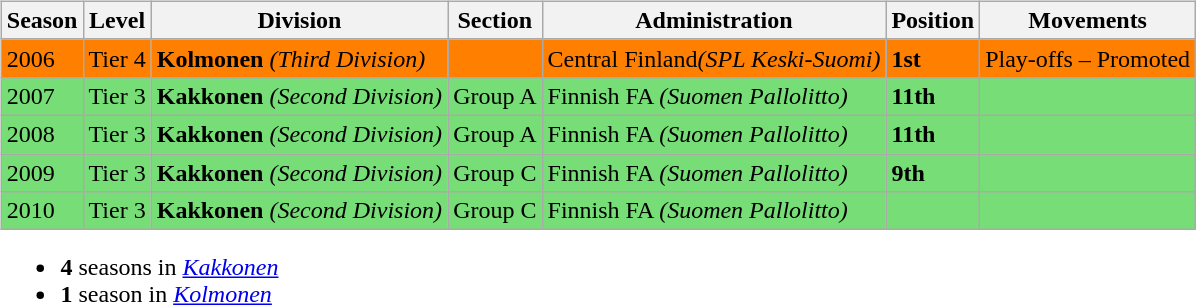<table>
<tr>
<td valign="top" width=0%><br><table class="wikitable">
<tr style="background:#f0f6fa;">
<th><strong>Season</strong></th>
<th><strong>Level</strong></th>
<th><strong>Division</strong></th>
<th><strong>Section</strong></th>
<th><strong>Administration</strong></th>
<th><strong>Position</strong></th>
<th><strong>Movements</strong></th>
</tr>
<tr>
<td style="background:#FF7F00;">2006</td>
<td style="background:#FF7F00;">Tier 4</td>
<td style="background:#FF7F00;"><strong>Kolmonen</strong> <em>(Third Division)</em></td>
<td style="background:#FF7F00;"></td>
<td style="background:#FF7F00;">Central Finland<em>(SPL Keski-Suomi)</em></td>
<td style="background:#FF7F00;"><strong>1st</strong></td>
<td style="background:#FF7F00;">Play-offs – Promoted</td>
</tr>
<tr>
<td style="background:#77DD77;">2007</td>
<td style="background:#77DD77;">Tier 3</td>
<td style="background:#77DD77;"><strong>Kakkonen</strong> <em>(Second Division)</em></td>
<td style="background:#77DD77;">Group A</td>
<td style="background:#77DD77;">Finnish FA <em>(Suomen Pallolitto)</em></td>
<td style="background:#77DD77;"><strong>11th</strong></td>
<td style="background:#77DD77;"></td>
</tr>
<tr>
<td style="background:#77DD77;">2008</td>
<td style="background:#77DD77;">Tier 3</td>
<td style="background:#77DD77;"><strong>Kakkonen</strong> <em>(Second Division)</em></td>
<td style="background:#77DD77;">Group A</td>
<td style="background:#77DD77;">Finnish FA <em>(Suomen Pallolitto)</em></td>
<td style="background:#77DD77;"><strong>11th</strong></td>
<td style="background:#77DD77;"></td>
</tr>
<tr>
<td style="background:#77DD77;">2009</td>
<td style="background:#77DD77;">Tier 3</td>
<td style="background:#77DD77;"><strong>Kakkonen</strong> <em>(Second Division)</em></td>
<td style="background:#77DD77;">Group C</td>
<td style="background:#77DD77;">Finnish FA <em>(Suomen Pallolitto)</em></td>
<td style="background:#77DD77;"><strong>9th</strong></td>
<td style="background:#77DD77;"></td>
</tr>
<tr>
<td style="background:#77DD77;">2010</td>
<td style="background:#77DD77;">Tier 3</td>
<td style="background:#77DD77;"><strong>Kakkonen</strong> <em>(Second Division)</em></td>
<td style="background:#77DD77;">Group C</td>
<td style="background:#77DD77;">Finnish FA <em>(Suomen Pallolitto)</em></td>
<td style="background:#77DD77;"></td>
<td style="background:#77DD77;"></td>
</tr>
</table>
<ul><li><strong>4</strong> seasons in <em><a href='#'>Kakkonen</a></em></li><li><strong>1</strong> season in <em><a href='#'>Kolmonen</a></em></li></ul></td>
</tr>
</table>
